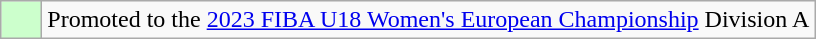<table class="wikitable">
<tr>
<td width=20px bgcolor="#ccffcc"></td>
<td>Promoted to the <a href='#'>2023 FIBA U18 Women's European Championship</a> Division A</td>
</tr>
</table>
